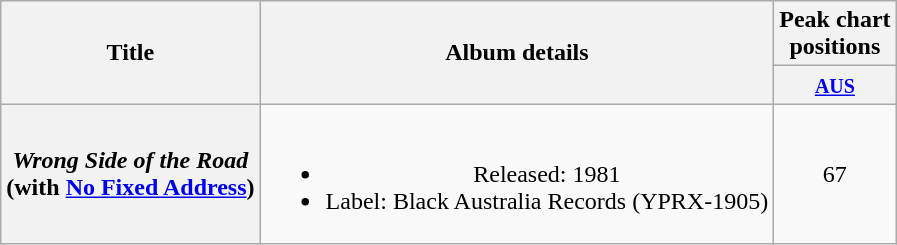<table class="wikitable plainrowheaders" style="text-align:center;" border="1">
<tr>
<th scope="col" rowspan="2">Title</th>
<th scope="col" rowspan="2">Album details</th>
<th scope="col" colspan="1">Peak chart<br>positions</th>
</tr>
<tr>
<th scope="col" style="text-align:center;"><small><a href='#'>AUS</a><br></small></th>
</tr>
<tr>
<th scope="row"><em>Wrong Side of the Road</em>  <br> (with <a href='#'>No Fixed Address</a>)</th>
<td><br><ul><li>Released: 1981</li><li>Label: Black Australia Records (YPRX-1905)</li></ul></td>
<td align="center">67</td>
</tr>
</table>
